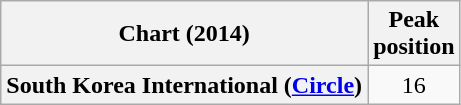<table class="wikitable sortable plainrowheaders" style="text-align:center">
<tr>
<th scope="col">Chart (2014)</th>
<th scope="col">Peak<br>position</th>
</tr>
<tr>
<th scope="row">South Korea International (<a href='#'>Circle</a>)</th>
<td>16</td>
</tr>
</table>
